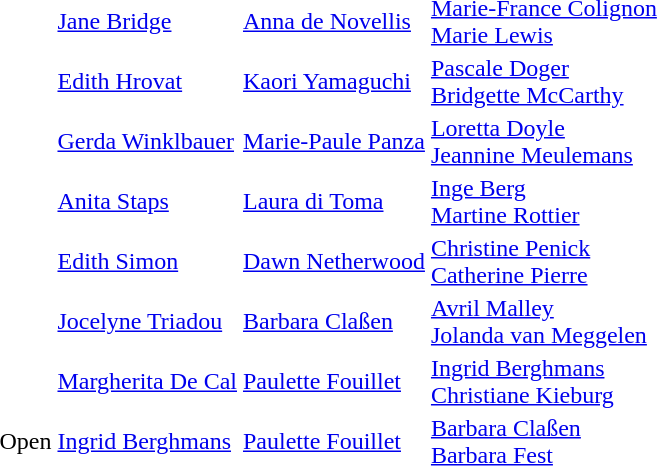<table>
<tr>
<td></td>
<td> <a href='#'>Jane Bridge</a></td>
<td> <a href='#'>Anna de Novellis</a></td>
<td> <a href='#'>Marie-France Colignon</a> <br>  <a href='#'>Marie Lewis</a></td>
</tr>
<tr>
<td></td>
<td> <a href='#'>Edith Hrovat</a></td>
<td> <a href='#'>Kaori Yamaguchi</a></td>
<td> <a href='#'>Pascale Doger</a> <br>  <a href='#'>Bridgette McCarthy</a></td>
</tr>
<tr>
<td></td>
<td> <a href='#'>Gerda Winklbauer</a></td>
<td> <a href='#'>Marie-Paule Panza</a></td>
<td> <a href='#'>Loretta Doyle</a> <br>  <a href='#'>Jeannine Meulemans</a></td>
</tr>
<tr>
<td></td>
<td> <a href='#'>Anita Staps</a></td>
<td> <a href='#'>Laura di Toma</a></td>
<td> <a href='#'>Inge Berg</a> <br>  <a href='#'>Martine Rottier</a></td>
</tr>
<tr>
<td></td>
<td> <a href='#'>Edith Simon</a></td>
<td> <a href='#'>Dawn Netherwood</a></td>
<td> <a href='#'>Christine Penick</a> <br>  <a href='#'>Catherine Pierre</a></td>
</tr>
<tr>
<td></td>
<td> <a href='#'>Jocelyne Triadou</a></td>
<td> <a href='#'>Barbara Claßen</a></td>
<td> <a href='#'>Avril Malley</a> <br>  <a href='#'>Jolanda van Meggelen</a></td>
</tr>
<tr>
<td></td>
<td> <a href='#'>Margherita De Cal</a></td>
<td> <a href='#'>Paulette Fouillet</a></td>
<td> <a href='#'>Ingrid Berghmans</a> <br>  <a href='#'>Christiane Kieburg</a></td>
</tr>
<tr>
<td>Open</td>
<td> <a href='#'>Ingrid Berghmans</a></td>
<td> <a href='#'>Paulette Fouillet</a></td>
<td> <a href='#'>Barbara Claßen</a> <br>  <a href='#'>Barbara Fest</a></td>
</tr>
</table>
